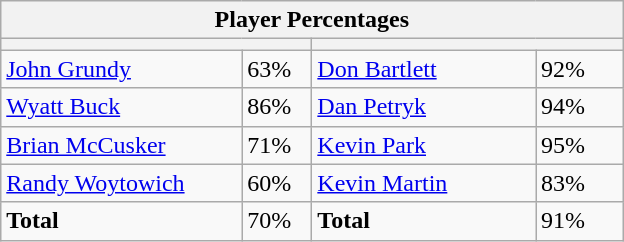<table class="wikitable">
<tr>
<th colspan=4 width=400>Player Percentages</th>
</tr>
<tr>
<th colspan=2 width=200></th>
<th colspan=2 width=200></th>
</tr>
<tr>
<td><a href='#'>John Grundy</a></td>
<td>63%</td>
<td><a href='#'>Don Bartlett</a></td>
<td>92%</td>
</tr>
<tr>
<td><a href='#'>Wyatt Buck</a></td>
<td>86%</td>
<td><a href='#'>Dan Petryk</a></td>
<td>94%</td>
</tr>
<tr>
<td><a href='#'>Brian McCusker</a></td>
<td>71%</td>
<td><a href='#'>Kevin Park</a></td>
<td>95%</td>
</tr>
<tr>
<td><a href='#'>Randy Woytowich</a></td>
<td>60%</td>
<td><a href='#'>Kevin Martin</a></td>
<td>83%</td>
</tr>
<tr>
<td><strong>Total</strong></td>
<td>70%</td>
<td><strong>Total</strong></td>
<td>91%</td>
</tr>
</table>
